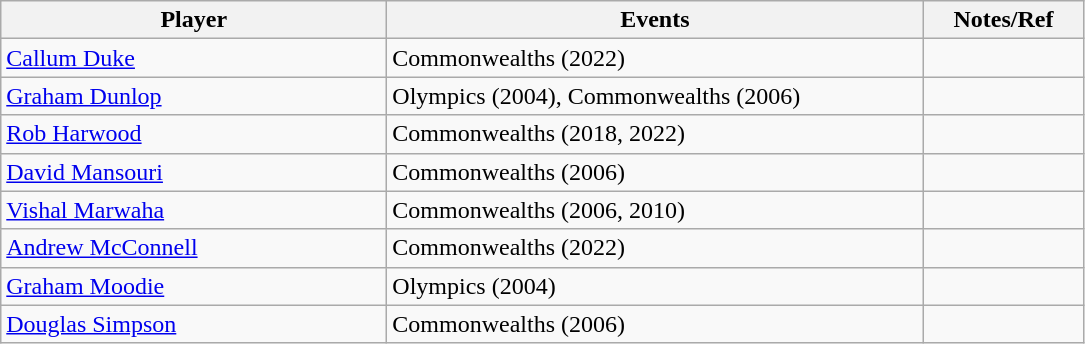<table class="wikitable">
<tr>
<th width=250>Player</th>
<th width=350>Events</th>
<th width=100>Notes/Ref</th>
</tr>
<tr>
<td> <a href='#'>Callum Duke</a></td>
<td>Commonwealths (2022)</td>
<td></td>
</tr>
<tr>
<td> <a href='#'>Graham Dunlop</a></td>
<td>Olympics (2004), Commonwealths (2006)</td>
<td></td>
</tr>
<tr>
<td> <a href='#'>Rob Harwood</a></td>
<td>Commonwealths (2018, 2022)</td>
<td></td>
</tr>
<tr>
<td> <a href='#'>David Mansouri</a></td>
<td>Commonwealths (2006)</td>
<td></td>
</tr>
<tr>
<td> <a href='#'>Vishal Marwaha</a></td>
<td>Commonwealths (2006, 2010)</td>
<td></td>
</tr>
<tr>
<td> <a href='#'>Andrew McConnell</a></td>
<td>Commonwealths (2022)</td>
<td></td>
</tr>
<tr>
<td> <a href='#'>Graham Moodie</a></td>
<td>Olympics (2004)</td>
<td></td>
</tr>
<tr>
<td> <a href='#'>Douglas Simpson</a></td>
<td>Commonwealths (2006)</td>
<td></td>
</tr>
</table>
